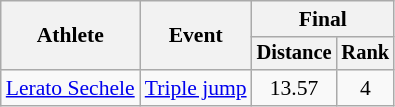<table class="wikitable" style="font-size:90%">
<tr>
<th rowspan=2>Athlete</th>
<th rowspan=2>Event</th>
<th colspan=2>Final</th>
</tr>
<tr style="font-size:95%">
<th>Distance</th>
<th>Rank</th>
</tr>
<tr align=center>
<td align=left><a href='#'>Lerato Sechele</a></td>
<td style="text-align:left;"><a href='#'>Triple jump</a></td>
<td>13.57</td>
<td>4</td>
</tr>
</table>
